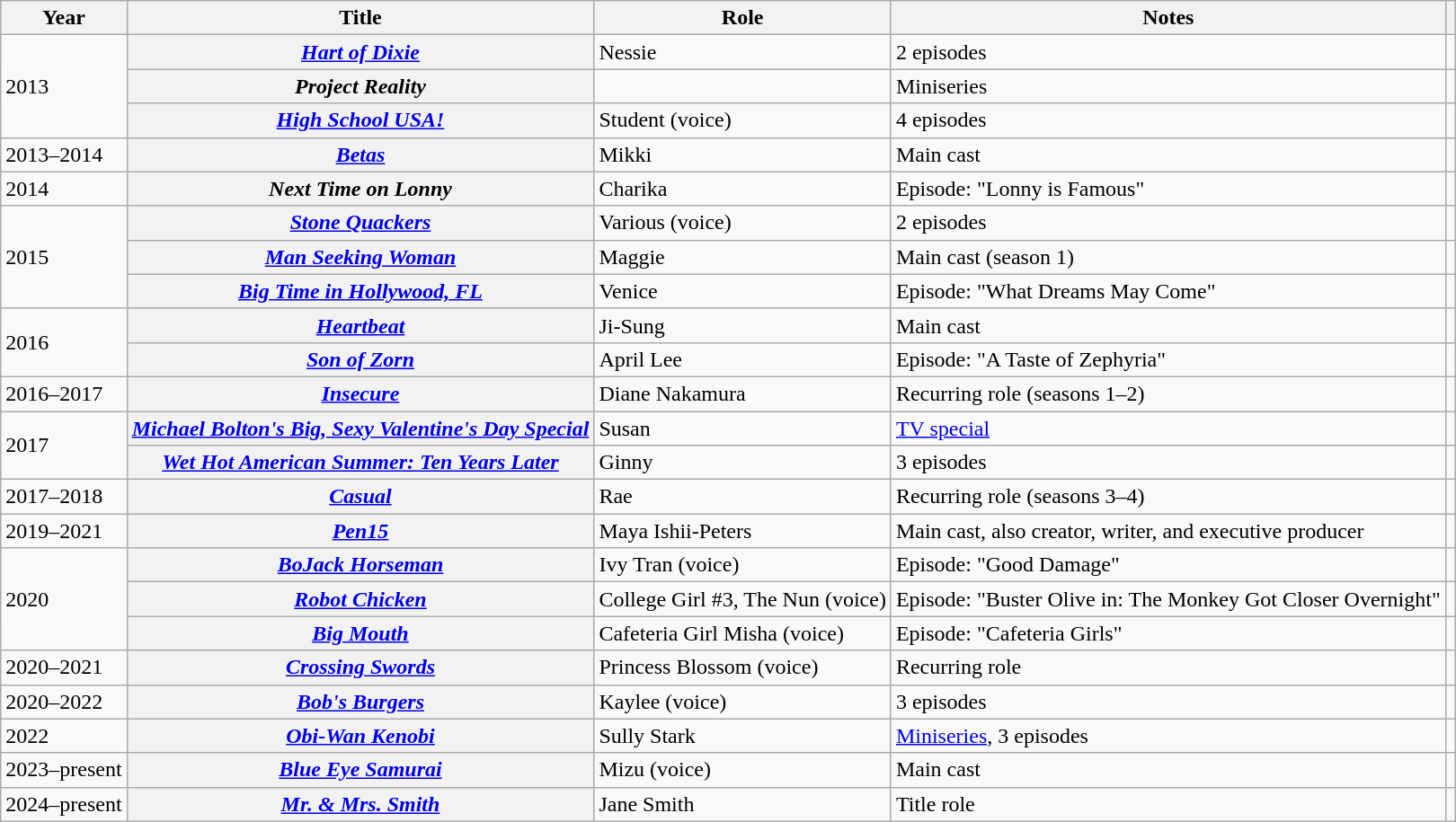<table class="wikitable sortable plainrowheaders">
<tr>
<th scope="col">Year</th>
<th scope="col">Title</th>
<th scope="col">Role</th>
<th scope="col" class="unsortable">Notes</th>
<th scope="col" class="unsortable"></th>
</tr>
<tr>
<td rowspan="3">2013</td>
<th scope="row"><em><a href='#'>Hart of Dixie</a></em></th>
<td>Nessie</td>
<td>2 episodes</td>
<td style="text-align:center;"></td>
</tr>
<tr>
<th scope="row"><em>Project Reality</em></th>
<td></td>
<td>Miniseries</td>
<td style="text-align:center;"></td>
</tr>
<tr>
<th scope="row"><em><a href='#'>High School USA!</a></em></th>
<td>Student (voice)</td>
<td>4 episodes</td>
<td style="text-align:center;"></td>
</tr>
<tr>
<td>2013–2014</td>
<th scope="row"><em><a href='#'>Betas</a></em></th>
<td>Mikki</td>
<td>Main cast</td>
<td style="text-align:center;"></td>
</tr>
<tr>
<td>2014</td>
<th scope="row"><em>Next Time on Lonny</em></th>
<td>Charika</td>
<td>Episode: "Lonny is Famous"</td>
<td style="text-align:center;"></td>
</tr>
<tr>
<td rowspan="3">2015</td>
<th scope="row"><em><a href='#'>Stone Quackers</a></em></th>
<td>Various (voice)</td>
<td>2 episodes</td>
<td style="text-align:center;"></td>
</tr>
<tr>
<th scope="row"><em><a href='#'>Man Seeking Woman</a></em></th>
<td>Maggie</td>
<td>Main cast (season 1)</td>
<td style="text-align:center;"></td>
</tr>
<tr>
<th scope="row"><em><a href='#'>Big Time in Hollywood, FL</a></em></th>
<td>Venice</td>
<td>Episode: "What Dreams May Come"</td>
<td style="text-align:center;"></td>
</tr>
<tr>
<td rowspan="2">2016</td>
<th scope="row"><em><a href='#'>Heartbeat</a></em></th>
<td>Ji-Sung</td>
<td>Main cast</td>
<td style="text-align:center;"></td>
</tr>
<tr>
<th scope="row"><em><a href='#'>Son of Zorn</a></em></th>
<td>April Lee</td>
<td>Episode: "A Taste of Zephyria"</td>
<td style="text-align:center;"></td>
</tr>
<tr>
<td>2016–2017</td>
<th scope="row"><em><a href='#'>Insecure</a></em></th>
<td>Diane Nakamura</td>
<td>Recurring role (seasons 1–2)</td>
<td style="text-align:center;"></td>
</tr>
<tr>
<td rowspan="2">2017</td>
<th scope="row"><em><a href='#'>Michael Bolton's Big, Sexy Valentine's Day Special</a></em></th>
<td>Susan</td>
<td><a href='#'>TV special</a></td>
<td style="text-align:center;"></td>
</tr>
<tr>
<th scope="row"><em><a href='#'>Wet Hot American Summer: Ten Years Later</a></em></th>
<td>Ginny</td>
<td>3 episodes</td>
<td style="text-align:center;"></td>
</tr>
<tr>
<td>2017–2018</td>
<th scope="row"><em><a href='#'>Casual</a></em></th>
<td>Rae</td>
<td>Recurring role (seasons 3–4)</td>
<td style="text-align:center;"></td>
</tr>
<tr>
<td>2019–2021</td>
<th scope="row"><em><a href='#'>Pen15</a></em></th>
<td>Maya Ishii-Peters</td>
<td>Main cast, also creator, writer, and executive producer</td>
<td style="text-align:center;"></td>
</tr>
<tr>
<td rowspan="3">2020</td>
<th scope="row"><em><a href='#'>BoJack Horseman</a></em></th>
<td>Ivy Tran (voice)</td>
<td>Episode: "Good Damage"</td>
<td style="text-align:center;"></td>
</tr>
<tr>
<th scope="row"><em><a href='#'>Robot Chicken</a></em></th>
<td>College Girl #3, The Nun (voice)</td>
<td>Episode: "Buster Olive in: The Monkey Got Closer Overnight"</td>
<td style="text-align:center;"></td>
</tr>
<tr>
<th scope="row"><em><a href='#'>Big Mouth</a></em></th>
<td>Cafeteria Girl Misha (voice)</td>
<td>Episode: "Cafeteria Girls"</td>
<td style="text-align:center;"></td>
</tr>
<tr>
<td>2020–2021</td>
<th scope="row"><em><a href='#'>Crossing Swords</a></em></th>
<td>Princess Blossom (voice)</td>
<td>Recurring role</td>
<td style="text-align:center;"></td>
</tr>
<tr>
<td>2020–2022</td>
<th scope="row"><em><a href='#'>Bob's Burgers</a></em></th>
<td>Kaylee (voice)</td>
<td>3 episodes</td>
<td style="text-align:center;"></td>
</tr>
<tr>
<td>2022</td>
<th scope="row"><em><a href='#'>Obi-Wan Kenobi</a></em></th>
<td>Sully Stark</td>
<td><a href='#'>Miniseries</a>, 3 episodes</td>
<td style="text-align:center;"></td>
</tr>
<tr>
<td>2023–present</td>
<th scope="row"><em><a href='#'>Blue Eye Samurai</a></em></th>
<td>Mizu (voice)</td>
<td>Main cast</td>
<td style="text-align:center;"><br></td>
</tr>
<tr>
<td>2024–present</td>
<th scope="row"><em><a href='#'>Mr. & Mrs. Smith</a></em></th>
<td>Jane Smith</td>
<td>Title role</td>
<td style="text-align:center;"></td>
</tr>
</table>
